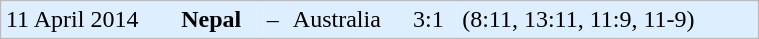<table style="background:#; border:1px #bbb solid;" cellpadding="3" cellspacing="0" width="40%">
<tr style="background:#DDEEFF;">
<td>11 April 2014</td>
<td><strong>Nepal</strong></td>
<td>–</td>
<td>Australia</td>
<td>3:1</td>
<td>(8:11, 13:11, 11:9, 11-9)</td>
</tr>
</table>
